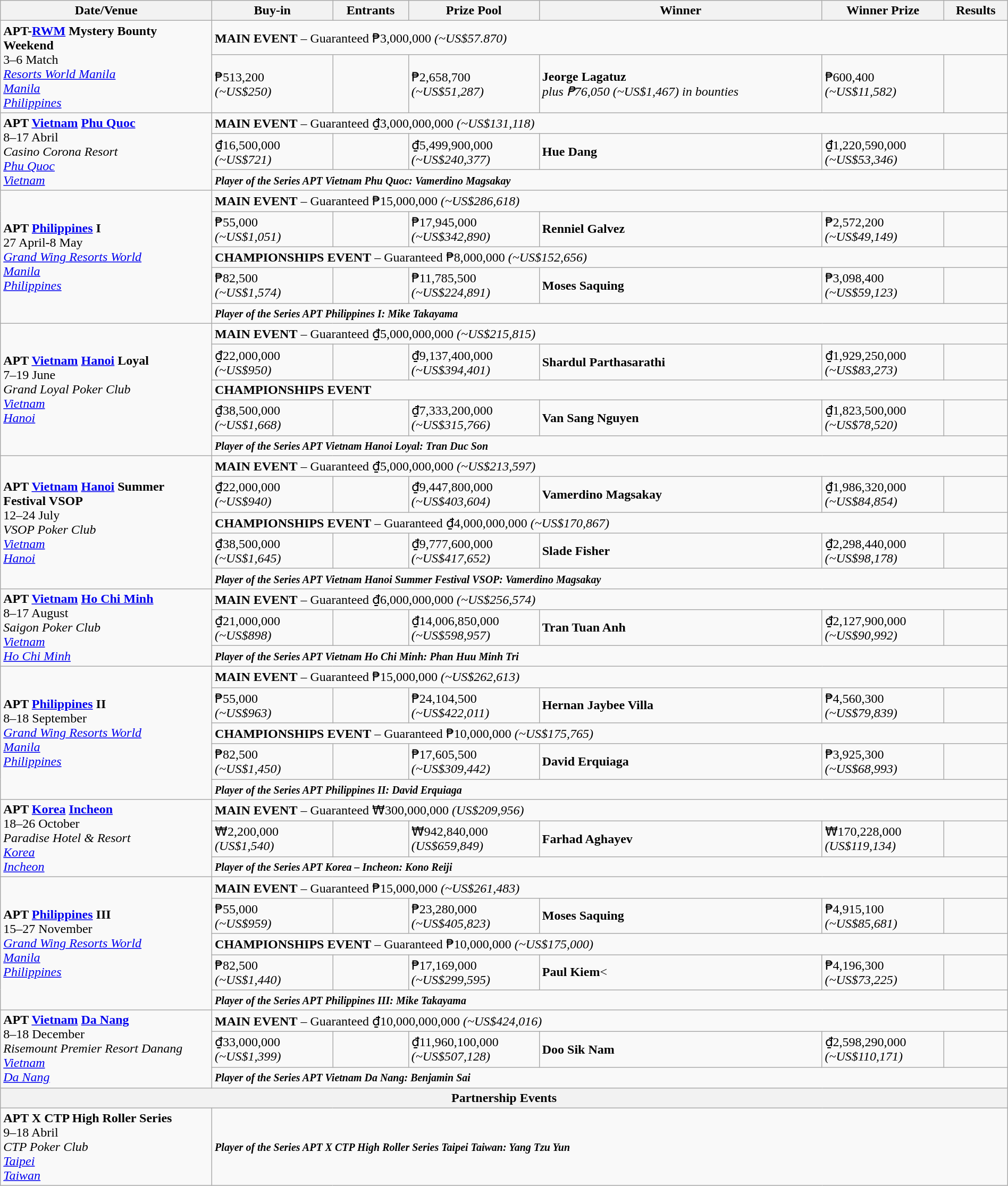<table class="wikitable" width="100%">
<tr>
<th width="21%">Date/Venue</th>
<th width="12%">Buy-in</th>
<th !width="11%">Entrants</th>
<th !width="14%">Prize Pool</th>
<th !width="18%">Winner</th>
<th !width="14%">Winner Prize</th>
<th !width="11%">Results</th>
</tr>
<tr>
<td rowspan="2"> <strong>APT-<a href='#'>RWM</a> Mystery Bounty Weekend</strong><br>3–6 Match<br><em><a href='#'>Resorts World Manila</a><br><a href='#'>Manila</a><br><a href='#'>Philippines</a></em></td>
<td colspan="6"><strong>MAIN EVENT</strong> – Guaranteed ₱3,000,000 <em>(~US$57.870)</em></td>
</tr>
<tr>
<td>₱513,200<br><em>(~US$250)</em></td>
<td></td>
<td>₱2,658,700<br><em>(~US$51,287)</em></td>
<td> <strong>Jeorge Lagatuz</strong><br><em>plus ₱76,050 (~US$1,467) in bounties</em></td>
<td>₱600,400<br><em>(~US$11,582)</em></td>
<td></td>
</tr>
<tr>
<td rowspan="3"> <strong>APT <a href='#'>Vietnam</a> <a href='#'>Phu Quoc</a></strong><br>8–17 Abril<br><em>Casino Corona Resort<br><a href='#'>Phu Quoc</a><br><a href='#'>Vietnam</a></em></td>
<td colspan="6"><strong>MAIN EVENT</strong> – Guaranteed ₫3,000,000,000 <em>(~US$131,118)</em></td>
</tr>
<tr>
<td>₫16,500,000<br><em>(~US$721)</em></td>
<td></td>
<td>₫5,499,900,000<br><em>(~US$240,377)</em></td>
<td> <strong>Hue Dang</strong></td>
<td>₫1,220,590,000<br><em>(~US$53,346)</em></td>
<td></td>
</tr>
<tr>
<td colspan="6"><small><strong><em>Player of the Series<strong> APT Vietnam Phu Quoc:  </strong>Vamerdino Magsakay</em></strong></small></td>
</tr>
<tr>
<td rowspan="5"> <strong>APT <a href='#'>Philippines</a> I</strong><br>27 April-8 May<br><em><a href='#'>Grand Wing Resorts World</a><br><a href='#'>Manila</a><br><a href='#'>Philippines</a></em></td>
<td colspan="6"><strong>MAIN EVENT</strong> – Guaranteed ₱15,000,000 <em>(~US$286,618)</em></td>
</tr>
<tr>
<td>₱55,000<br><em>(~US$1,051)</em></td>
<td></td>
<td>₱17,945,000<br><em>(~US$342,890)</em></td>
<td> <strong>Renniel Galvez</strong></td>
<td>₱2,572,200<br><em>(~US$49,149)</em></td>
<td></td>
</tr>
<tr>
<td colspan="6"><strong>CHAMPIONSHIPS EVENT</strong> – Guaranteed ₱8,000,000 <em>(~US$152,656)</em></td>
</tr>
<tr>
<td>₱82,500<br><em>(~US$1,574)</em></td>
<td></td>
<td>₱11,785,500<br><em>(~US$224,891)</em></td>
<td> <strong>Moses Saquing</strong></td>
<td>₱3,098,400<br><em>(~US$59,123)</em></td>
<td></td>
</tr>
<tr>
<td colspan="6"><small><strong><em>Player of the Series<strong> APT Philippines I:  </strong>Mike Takayama</em></strong></small></td>
</tr>
<tr>
<td rowspan="5"> <strong>APT <a href='#'>Vietnam</a> <a href='#'>Hanoi</a> Loyal</strong><br>7–19 June<br><em>Grand Loyal Poker Club<br><a href='#'>Vietnam</a><br><a href='#'>Hanoi</a></em></td>
<td colspan="6"><strong>MAIN EVENT</strong> – Guaranteed ₫5,000,000,000 <em>(~US$215,815)</em></td>
</tr>
<tr>
<td>₫22,000,000<br><em>(~US$950)</em></td>
<td></td>
<td>₫9,137,400,000<br><em>(~US$394,401)</em></td>
<td> <strong>Shardul Parthasarathi</strong></td>
<td>₫1,929,250,000<br><em>(~US$83,273)</em></td>
<td></td>
</tr>
<tr>
<td colspan="6"><strong>CHAMPIONSHIPS EVENT</strong></td>
</tr>
<tr>
<td>₫38,500,000<br><em>(~US$1,668)</em></td>
<td></td>
<td>₫7,333,200,000<br><em>(~US$315,766)</em></td>
<td> <strong>Van Sang Nguyen</strong></td>
<td>₫1,823,500,000<br><em>(~US$78,520)</em></td>
<td></td>
</tr>
<tr>
<td colspan="6"><small><strong><em>Player of the Series<strong> APT Vietnam Hanoi Loyal:  </strong>Tran Duc Son</em></strong></small></td>
</tr>
<tr>
<td rowspan="5"> <strong>APT <a href='#'>Vietnam</a> <a href='#'>Hanoi</a> Summer Festival VSOP </strong><br>12–24 July<br><em>VSOP Poker Club<br><a href='#'>Vietnam</a><br><a href='#'>Hanoi</a></em></td>
<td colspan="6"><strong>MAIN EVENT</strong> – Guaranteed ₫5,000,000,000 <em>(~US$213,597)</em></td>
</tr>
<tr>
<td>₫22,000,000<br><em>(~US$940)</em></td>
<td></td>
<td>₫9,447,800,000<br><em>(~US$403,604)</em></td>
<td> <strong>Vamerdino Magsakay</strong></td>
<td>₫1,986,320,000<br><em>(~US$84,854)</em></td>
<td></td>
</tr>
<tr>
<td colspan="6"><strong>CHAMPIONSHIPS EVENT</strong> – Guaranteed ₫4,000,000,000 <em>(~US$170,867)</em></td>
</tr>
<tr>
<td>₫38,500,000<br><em>(~US$1,645)</em></td>
<td></td>
<td>₫9,777,600,000<br><em>(~US$417,652)</em></td>
<td> <strong>Slade Fisher</strong></td>
<td>₫2,298,440,000<br><em>(~US$98,178)</em></td>
<td></td>
</tr>
<tr>
<td colspan="6"><small><strong><em>Player of the Series<strong> APT Vietnam Hanoi Summer Festival VSOP:  </strong>Vamerdino Magsakay</em></strong></small></td>
</tr>
<tr>
<td rowspan="3"> <strong>APT <a href='#'>Vietnam</a> <a href='#'>Ho Chi Minh</a></strong><br>8–17 August<br><em>Saigon Poker Club<br><a href='#'>Vietnam</a><br><a href='#'>Ho Chi Minh</a></em></td>
<td colspan="6"><strong>MAIN EVENT</strong> – Guaranteed ₫6,000,000,000 <em>(~US$256,574)</em></td>
</tr>
<tr>
<td>₫21,000,000<br><em>(~US$898)</em></td>
<td></td>
<td>₫14,006,850,000<br><em>(~US$598,957)</em></td>
<td> <strong>Tran Tuan Anh</strong></td>
<td>₫2,127,900,000<br><em>(~US$90,992)</em></td>
<td></td>
</tr>
<tr>
<td colspan="6"><small><strong><em>Player of the Series<strong> APT Vietnam Ho Chi Minh:  </strong>Phan Huu Minh Tri</em></strong></small></td>
</tr>
<tr>
<td rowspan="5"> <strong>APT <a href='#'>Philippines</a> II</strong><br>8–18 September<br><em><a href='#'>Grand Wing Resorts World</a><br><a href='#'>Manila</a><br><a href='#'>Philippines</a></em></td>
<td colspan="6"><strong>MAIN EVENT</strong> – Guaranteed ₱15,000,000 <em>(~US$262,613)</em></td>
</tr>
<tr>
<td>₱55,000<br><em>(~US$963)</em></td>
<td></td>
<td>₱24,104,500<br><em>(~US$422,011)</em></td>
<td> <strong>Hernan Jaybee Villa</strong></td>
<td>₱4,560,300<br><em>(~US$79,839)</em></td>
<td></td>
</tr>
<tr>
<td colspan="6"><strong>CHAMPIONSHIPS EVENT</strong> – Guaranteed ₱10,000,000 <em>(~US$175,765)</em></td>
</tr>
<tr>
<td>₱82,500<br><em>(~US$1,450)</em></td>
<td></td>
<td>₱17,605,500<br><em>(~US$309,442)</em></td>
<td> <strong>David Erquiaga</strong></td>
<td>₱3,925,300<br><em>(~US$68,993)</em></td>
<td></td>
</tr>
<tr>
<td colspan="6"><small><strong><em>Player of the Series<strong> APT Philippines II:  </strong>David Erquiaga</em></strong></small></td>
</tr>
<tr>
<td rowspan="3"> <strong>APT <a href='#'>Korea</a> <a href='#'>Incheon</a></strong><br>18–26 October<br><em>Paradise Hotel & Resort<br><a href='#'>Korea</a><br><a href='#'>Incheon</a></em></td>
<td colspan="6"><strong>MAIN EVENT</strong> – Guaranteed ₩300,000,000 <em>(US$209,956)</em></td>
</tr>
<tr>
<td>₩2,200,000<br><em>(US$1,540)</em></td>
<td></td>
<td>₩942,840,000<br><em>(US$659,849)</em></td>
<td> <strong>Farhad Aghayev</strong></td>
<td>₩170,228,000<br><em>(US$119,134)</em></td>
<td></td>
</tr>
<tr>
<td colspan="6"><small><strong><em>Player of the Series<strong> APT Korea – Incheon:  </strong>Kono Reiji</em></strong></small></td>
</tr>
<tr>
<td rowspan="5"> <strong>APT <a href='#'>Philippines</a> III</strong><br>15–27 November<br><em><a href='#'>Grand Wing Resorts World</a><br><a href='#'>Manila</a><br><a href='#'>Philippines</a></em></td>
<td colspan="6"><strong>MAIN EVENT</strong> – Guaranteed ₱15,000,000 <em>(~US$261,483)</em></td>
</tr>
<tr>
<td>₱55,000<br><em>(~US$959)</em></td>
<td></td>
<td>₱23,280,000<br><em>(~US$405,823)</em></td>
<td> <strong>Moses Saquing</strong></td>
<td>₱4,915,100<br><em>(~US$85,681)</em></td>
<td></td>
</tr>
<tr>
<td colspan="6"><strong>CHAMPIONSHIPS EVENT</strong> – Guaranteed ₱10,000,000 <em>(~US$175,000)</em></td>
</tr>
<tr>
<td>₱82,500<br><em>(~US$1,440)</em></td>
<td></td>
<td>₱17,169,000<br><em>(~US$299,595)</em></td>
<td> <strong>Paul Kiem</strong><</td>
<td>₱4,196,300<br><em>(~US$73,225)</em></td>
<td></td>
</tr>
<tr>
<td colspan="6"><small><strong><em>Player of the Series<strong> APT Philippines III:  </strong>Mike Takayama</em></strong></small></td>
</tr>
<tr>
<td rowspan="3"> <strong>APT <a href='#'>Vietnam</a> <a href='#'>Da Nang</a></strong><br>8–18 December<br><em>Risemount Premier Resort Danang<br><a href='#'>Vietnam</a><br><a href='#'>Da Nang</a></em></td>
<td colspan="6"><strong>MAIN EVENT</strong> – Guaranteed ₫10,000,000,000 <em>(~US$424,016)</em></td>
</tr>
<tr>
<td>₫33,000,000<br><em>(~US$1,399)</em></td>
<td></td>
<td>₫11,960,100,000<br><em>(~US$507,128)</em></td>
<td> <strong>Doo Sik Nam</strong></td>
<td>₫2,598,290,000<br><em>(~US$110,171)</em></td>
<td></td>
</tr>
<tr>
<td colspan="6"><small><strong><em>Player of the Series<strong> APT Vietnam Da Nang:  </strong>Benjamin Sai</em></strong></small></td>
</tr>
<tr>
<th colspan="7">Partnership Events</th>
</tr>
<tr>
<td> <strong>APT X CTP High Roller Series</strong><br>9–18 Abril<br><em>CTP Poker Club<br><a href='#'>Taipei</a><br><a href='#'>Taiwan</a></em></td>
<td colspan="6"><small><strong><em>Player of the Series<strong> APT X CTP High Roller Series Taipei Taiwan:  </strong>Yang Tzu Yun</em></strong></small></td>
</tr>
</table>
